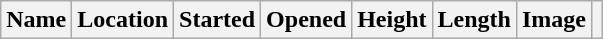<table class="wikitable">
<tr>
<th>Name</th>
<th>Location</th>
<th>Started</th>
<th>Opened</th>
<th>Height</th>
<th>Length</th>
<th>Image</th>
<th><br>

































</th>
</tr>
</table>
